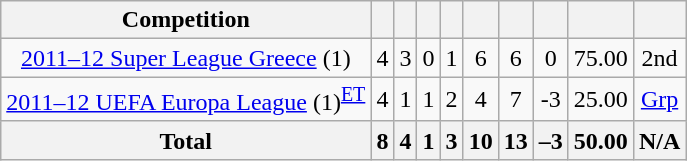<table class="wikitable" style="text-align:center">
<tr>
<th>Competition</th>
<th></th>
<th></th>
<th></th>
<th></th>
<th></th>
<th></th>
<th></th>
<th></th>
<th></th>
</tr>
<tr>
<td><a href='#'>2011–12 Super League Greece</a> (1)</td>
<td>4</td>
<td>3</td>
<td>0</td>
<td>1</td>
<td>6</td>
<td>6</td>
<td>0</td>
<td>75.00</td>
<td>2nd</td>
</tr>
<tr>
<td><a href='#'>2011–12 UEFA Europa League</a> (1)<sup><a href='#'>ET</a></sup></td>
<td>4</td>
<td>1</td>
<td>1</td>
<td>2</td>
<td>4</td>
<td>7</td>
<td>-3</td>
<td>25.00</td>
<td><a href='#'>Grp</a></td>
</tr>
<tr>
<th>Total</th>
<th>8</th>
<th>4</th>
<th>1</th>
<th>3</th>
<th>10</th>
<th>13</th>
<th>–3</th>
<th>50.00</th>
<th>N/A</th>
</tr>
</table>
